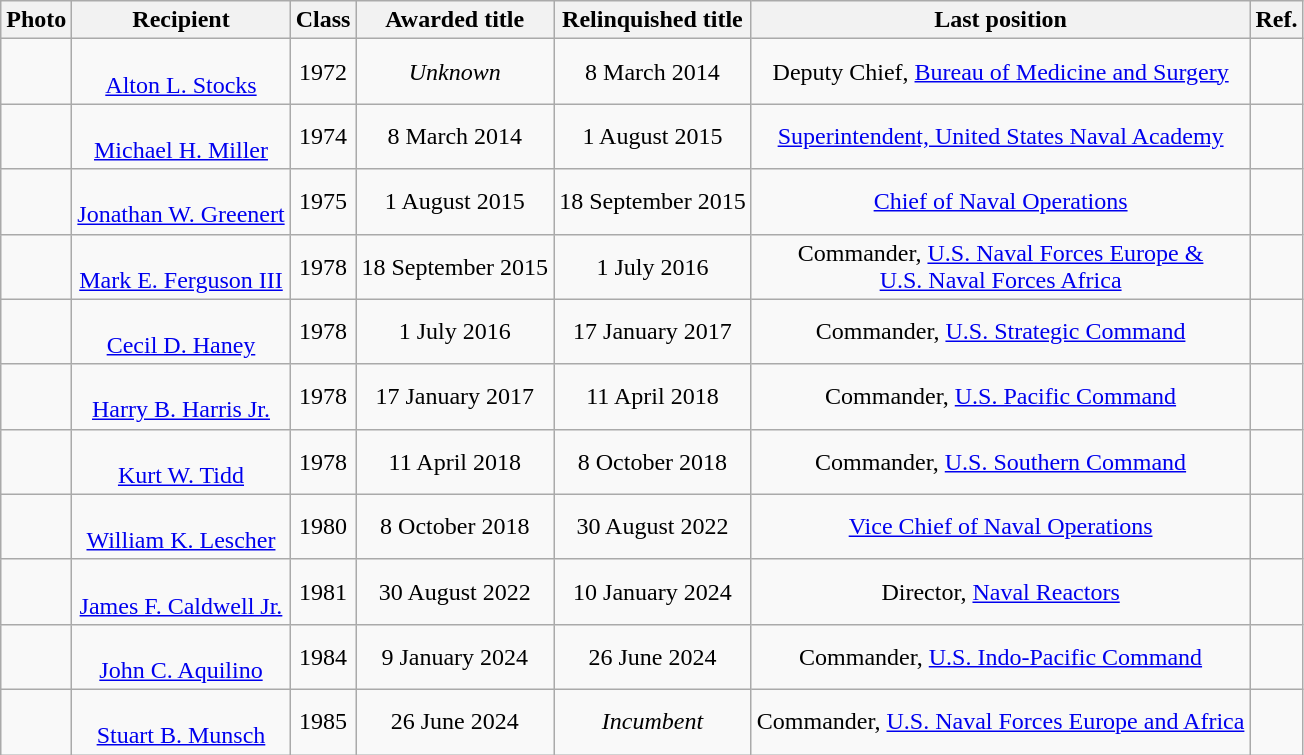<table class="wikitable">
<tr>
<th>Photo</th>
<th>Recipient</th>
<th>Class</th>
<th>Awarded title</th>
<th>Relinquished title</th>
<th>Last position</th>
<th>Ref.</th>
</tr>
<tr>
<td></td>
<td style="text-align:center"><br><a href='#'>Alton L. Stocks</a></td>
<td style="text-align:center">1972</td>
<td style="text-align:center"><em>Unknown</em></td>
<td style="text-align:center">8 March 2014</td>
<td style="text-align:center">Deputy Chief, <a href='#'>Bureau of Medicine and Surgery</a></td>
<td style="text-align:center"></td>
</tr>
<tr>
<td></td>
<td style="text-align:center"><br><a href='#'>Michael H. Miller</a></td>
<td style="text-align:center">1974</td>
<td style="text-align:center">8 March 2014</td>
<td style="text-align:center">1 August 2015</td>
<td style="text-align:center"><a href='#'>Superintendent, United States Naval Academy</a></td>
<td style="text-align:center"></td>
</tr>
<tr>
<td></td>
<td style="text-align:center"><br><a href='#'>Jonathan W. Greenert</a></td>
<td style="text-align:center">1975</td>
<td style="text-align:center">1 August 2015</td>
<td style="text-align:center">18 September 2015</td>
<td style="text-align:center"><a href='#'>Chief of Naval Operations</a></td>
<td style="text-align:center"></td>
</tr>
<tr>
<td></td>
<td style="text-align:center"><br><a href='#'>Mark E. Ferguson III</a></td>
<td style="text-align:center">1978</td>
<td style="text-align:center">18 September 2015</td>
<td style="text-align:center">1 July 2016</td>
<td style="text-align:center">Commander, <a href='#'>U.S. Naval Forces Europe &<br>U.S. Naval Forces Africa</a></td>
<td style="text-align:center"></td>
</tr>
<tr>
<td></td>
<td style="text-align:center"><br><a href='#'>Cecil D. Haney</a></td>
<td style="text-align:center">1978</td>
<td style="text-align:center">1 July 2016</td>
<td style="text-align:center">17 January 2017</td>
<td style="text-align:center">Commander, <a href='#'>U.S. Strategic Command</a></td>
<td style="text-align:center"></td>
</tr>
<tr>
<td></td>
<td style="text-align:center"><br><a href='#'>Harry B. Harris Jr.</a></td>
<td style="text-align:center">1978</td>
<td style="text-align:center">17 January 2017</td>
<td style="text-align:center">11 April 2018</td>
<td style="text-align:center">Commander, <a href='#'>U.S. Pacific Command</a></td>
<td></td>
</tr>
<tr>
<td></td>
<td style="text-align:center"><br><a href='#'>Kurt W. Tidd</a></td>
<td style="text-align:center">1978</td>
<td style="text-align:center">11 April 2018</td>
<td style="text-align:center">8 October 2018</td>
<td style="text-align:center">Commander, <a href='#'>U.S. Southern Command</a></td>
<td style="text-align:center"></td>
</tr>
<tr>
<td></td>
<td style="text-align:center"><br><a href='#'>William K. Lescher</a></td>
<td style="text-align:center">1980</td>
<td style="text-align:center">8 October 2018</td>
<td style="text-align:center">30 August 2022</td>
<td style="text-align:center"><a href='#'>Vice Chief of Naval Operations</a></td>
<td style="text-align:center"></td>
</tr>
<tr>
<td></td>
<td style="text-align:center"><br><a href='#'>James F. Caldwell Jr.</a></td>
<td style="text-align:center">1981</td>
<td style="text-align:center">30 August 2022</td>
<td style="text-align:center">10 January 2024</td>
<td style="text-align:center">Director, <a href='#'>Naval Reactors</a></td>
<td style="text-align:center"></td>
</tr>
<tr>
<td></td>
<td style="text-align:center"><br><a href='#'>John C. Aquilino</a></td>
<td style="text-align:center">1984</td>
<td style="text-align:center">9 January 2024</td>
<td style="text-align:center">26 June 2024</td>
<td style="text-align:center">Commander, <a href='#'>U.S. Indo-Pacific Command</a></td>
<td style="text-align:center"></td>
</tr>
<tr>
<td></td>
<td style="text-align:center"><br><a href='#'>Stuart B. Munsch</a></td>
<td style="text-align:center">1985</td>
<td style="text-align:center">26 June 2024</td>
<td style="text-align:center"><em>Incumbent</em></td>
<td style="text-align:center">Commander, <a href='#'>U.S. Naval Forces Europe and Africa</a></td>
<td style="text-align:center"></td>
</tr>
</table>
